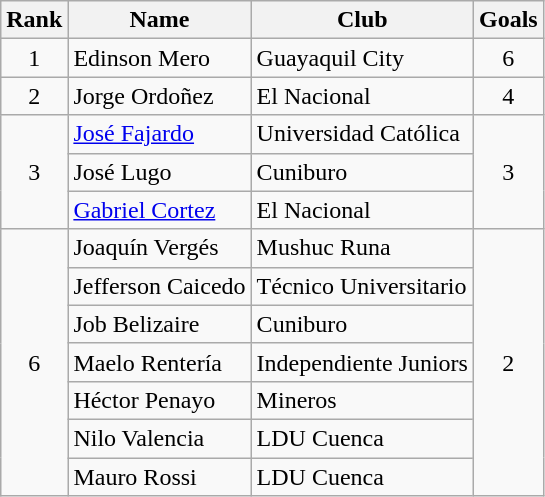<table class="wikitable" border="1">
<tr>
<th>Rank</th>
<th>Name</th>
<th>Club</th>
<th>Goals</th>
</tr>
<tr>
<td align=center>1</td>
<td> Edinson Mero</td>
<td>Guayaquil City</td>
<td align=center>6</td>
</tr>
<tr>
<td align=center>2</td>
<td> Jorge Ordoñez</td>
<td>El Nacional</td>
<td align=center>4</td>
</tr>
<tr>
<td rowspan=3 align=center>3</td>
<td> <a href='#'>José Fajardo</a></td>
<td>Universidad Católica</td>
<td rowspan=3 align=center>3</td>
</tr>
<tr>
<td> José Lugo</td>
<td>Cuniburo</td>
</tr>
<tr>
<td> <a href='#'>Gabriel Cortez</a></td>
<td>El Nacional</td>
</tr>
<tr>
<td rowspan=7 align=center>6</td>
<td> Joaquín Vergés</td>
<td>Mushuc Runa</td>
<td rowspan=7 align=center>2</td>
</tr>
<tr>
<td> Jefferson Caicedo</td>
<td>Técnico Universitario</td>
</tr>
<tr>
<td> Job Belizaire</td>
<td>Cuniburo</td>
</tr>
<tr>
<td> Maelo Rentería</td>
<td>Independiente Juniors</td>
</tr>
<tr>
<td> Héctor Penayo</td>
<td>Mineros</td>
</tr>
<tr>
<td> Nilo Valencia</td>
<td>LDU Cuenca</td>
</tr>
<tr>
<td> Mauro Rossi</td>
<td>LDU Cuenca</td>
</tr>
</table>
